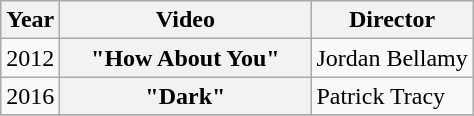<table class="wikitable plainrowheaders">
<tr>
<th>Year</th>
<th style="width:10em;">Video</th>
<th>Director</th>
</tr>
<tr>
<td>2012</td>
<th scope="row">"How About You"</th>
<td>Jordan Bellamy</td>
</tr>
<tr>
<td>2016</td>
<th scope="row">"Dark"</th>
<td>Patrick Tracy</td>
</tr>
<tr>
</tr>
</table>
